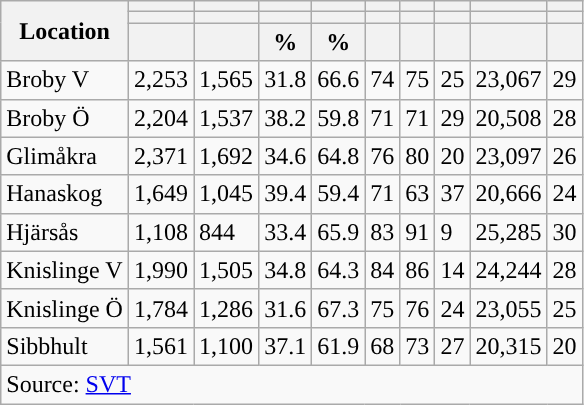<table role="presentation" class="wikitable sortable mw-collapsible">
<tr>
<th rowspan="3">Location</th>
<th></th>
<th></th>
<th></th>
<th></th>
<th></th>
<th></th>
<th></th>
<th></th>
<th></th>
</tr>
<tr>
<th></th>
<th></th>
<th style="background:"></th>
<th style="background:"></th>
<th></th>
<th></th>
<th></th>
<th></th>
<th></th>
</tr>
<tr>
<th data-sort-type="number"></th>
<th data-sort-type="number"></th>
<th data-sort-type="number">%</th>
<th data-sort-type="number">%</th>
<th data-sort-type="number"></th>
<th data-sort-type="number"></th>
<th data-sort-type="number"></th>
<th data-sort-type="number"></th>
<th data-sort-type="number"></th>
</tr>
<tr>
<td align="left">Broby V</td>
<td>2,253</td>
<td>1,565</td>
<td>31.8</td>
<td>66.6</td>
<td>74</td>
<td>75</td>
<td>25</td>
<td>23,067</td>
<td>29</td>
</tr>
<tr>
<td align="left">Broby Ö</td>
<td>2,204</td>
<td>1,537</td>
<td>38.2</td>
<td>59.8</td>
<td>71</td>
<td>71</td>
<td>29</td>
<td>20,508</td>
<td>28</td>
</tr>
<tr>
<td align="left">Glimåkra</td>
<td>2,371</td>
<td>1,692</td>
<td>34.6</td>
<td>64.8</td>
<td>76</td>
<td>80</td>
<td>20</td>
<td>23,097</td>
<td>26</td>
</tr>
<tr>
<td align="left">Hanaskog</td>
<td>1,649</td>
<td>1,045</td>
<td>39.4</td>
<td>59.4</td>
<td>71</td>
<td>63</td>
<td>37</td>
<td>20,666</td>
<td>24</td>
</tr>
<tr>
<td align="left">Hjärsås</td>
<td>1,108</td>
<td>844</td>
<td>33.4</td>
<td>65.9</td>
<td>83</td>
<td>91</td>
<td>9</td>
<td>25,285</td>
<td>30</td>
</tr>
<tr>
<td align="left">Knislinge V</td>
<td>1,990</td>
<td>1,505</td>
<td>34.8</td>
<td>64.3</td>
<td>84</td>
<td>86</td>
<td>14</td>
<td>24,244</td>
<td>28</td>
</tr>
<tr>
<td align="left">Knislinge Ö</td>
<td>1,784</td>
<td>1,286</td>
<td>31.6</td>
<td>67.3</td>
<td>75</td>
<td>76</td>
<td>24</td>
<td>23,055</td>
<td>25</td>
</tr>
<tr>
<td align="left">Sibbhult</td>
<td>1,561</td>
<td>1,100</td>
<td>37.1</td>
<td>61.9</td>
<td>68</td>
<td>73</td>
<td>27</td>
<td>20,315</td>
<td>20</td>
</tr>
<tr>
<td colspan="10" align="left">Source: <a href='#'>SVT</a></td>
</tr>
</table>
